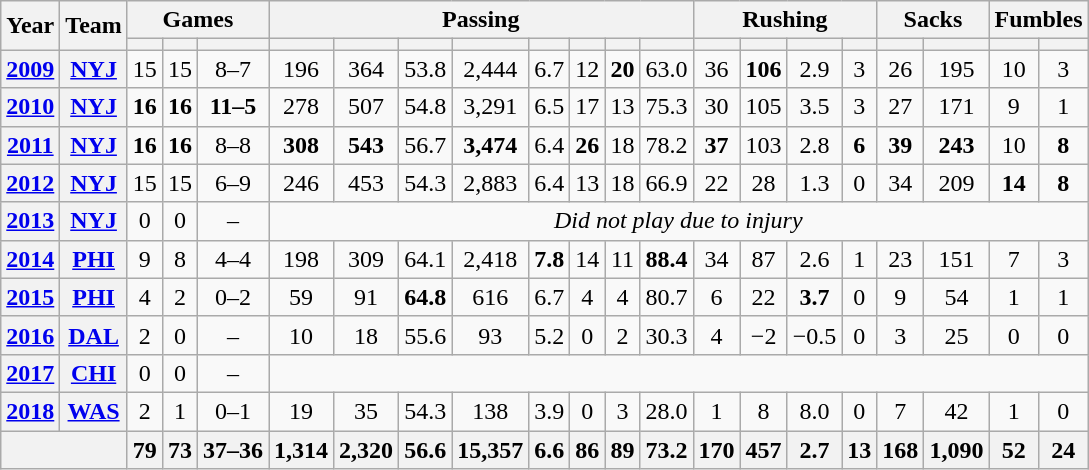<table class="wikitable" style="text-align: center;">
<tr>
<th rowspan="2">Year</th>
<th rowspan="2">Team</th>
<th colspan="3">Games</th>
<th colspan="8">Passing</th>
<th colspan="4">Rushing</th>
<th colspan="2">Sacks</th>
<th colspan="2">Fumbles</th>
</tr>
<tr>
<th></th>
<th></th>
<th></th>
<th></th>
<th></th>
<th></th>
<th></th>
<th></th>
<th></th>
<th></th>
<th></th>
<th></th>
<th></th>
<th></th>
<th></th>
<th></th>
<th></th>
<th></th>
<th></th>
</tr>
<tr>
<th><a href='#'>2009</a></th>
<th><a href='#'>NYJ</a></th>
<td>15</td>
<td>15</td>
<td>8–7</td>
<td>196</td>
<td>364</td>
<td>53.8</td>
<td>2,444</td>
<td>6.7</td>
<td>12</td>
<td><strong>20</strong></td>
<td>63.0</td>
<td>36</td>
<td><strong>106</strong></td>
<td>2.9</td>
<td>3</td>
<td>26</td>
<td>195</td>
<td>10</td>
<td>3</td>
</tr>
<tr>
<th><a href='#'>2010</a></th>
<th><a href='#'>NYJ</a></th>
<td><strong>16</strong></td>
<td><strong>16</strong></td>
<td><strong>11–5</strong></td>
<td>278</td>
<td>507</td>
<td>54.8</td>
<td>3,291</td>
<td>6.5</td>
<td>17</td>
<td>13</td>
<td>75.3</td>
<td>30</td>
<td>105</td>
<td>3.5</td>
<td>3</td>
<td>27</td>
<td>171</td>
<td>9</td>
<td>1</td>
</tr>
<tr>
<th><a href='#'>2011</a></th>
<th><a href='#'>NYJ</a></th>
<td><strong>16</strong></td>
<td><strong>16</strong></td>
<td>8–8</td>
<td><strong>308</strong></td>
<td><strong>543</strong></td>
<td>56.7</td>
<td><strong>3,474</strong></td>
<td>6.4</td>
<td><strong>26</strong></td>
<td>18</td>
<td>78.2</td>
<td><strong>37</strong></td>
<td>103</td>
<td>2.8</td>
<td><strong>6</strong></td>
<td><strong>39</strong></td>
<td><strong>243</strong></td>
<td>10</td>
<td><strong>8</strong></td>
</tr>
<tr>
<th><a href='#'>2012</a></th>
<th><a href='#'>NYJ</a></th>
<td>15</td>
<td>15</td>
<td>6–9</td>
<td>246</td>
<td>453</td>
<td>54.3</td>
<td>2,883</td>
<td>6.4</td>
<td>13</td>
<td>18</td>
<td>66.9</td>
<td>22</td>
<td>28</td>
<td>1.3</td>
<td>0</td>
<td>34</td>
<td>209</td>
<td><strong>14</strong></td>
<td><strong>8</strong></td>
</tr>
<tr>
<th><a href='#'>2013</a></th>
<th><a href='#'>NYJ</a></th>
<td>0</td>
<td>0</td>
<td>–</td>
<td colspan="16"><em>Did not play due to injury</em></td>
</tr>
<tr>
<th><a href='#'>2014</a></th>
<th><a href='#'>PHI</a></th>
<td>9</td>
<td>8</td>
<td>4–4</td>
<td>198</td>
<td>309</td>
<td>64.1</td>
<td>2,418</td>
<td><strong>7.8</strong></td>
<td>14</td>
<td>11</td>
<td><strong>88.4</strong></td>
<td>34</td>
<td>87</td>
<td>2.6</td>
<td>1</td>
<td>23</td>
<td>151</td>
<td>7</td>
<td>3</td>
</tr>
<tr>
<th><a href='#'>2015</a></th>
<th><a href='#'>PHI</a></th>
<td>4</td>
<td>2</td>
<td>0–2</td>
<td>59</td>
<td>91</td>
<td><strong>64.8</strong></td>
<td>616</td>
<td>6.7</td>
<td>4</td>
<td>4</td>
<td>80.7</td>
<td>6</td>
<td>22</td>
<td><strong>3.7</strong></td>
<td>0</td>
<td>9</td>
<td>54</td>
<td>1</td>
<td>1</td>
</tr>
<tr>
<th><a href='#'>2016</a></th>
<th><a href='#'>DAL</a></th>
<td>2</td>
<td>0</td>
<td>–</td>
<td>10</td>
<td>18</td>
<td>55.6</td>
<td>93</td>
<td>5.2</td>
<td>0</td>
<td>2</td>
<td>30.3</td>
<td>4</td>
<td>−2</td>
<td>−0.5</td>
<td>0</td>
<td>3</td>
<td>25</td>
<td>0</td>
<td>0</td>
</tr>
<tr>
<th><a href='#'>2017</a></th>
<th><a href='#'>CHI</a></th>
<td>0</td>
<td>0</td>
<td>–</td>
<td colspan="16"></td>
</tr>
<tr>
<th><a href='#'>2018</a></th>
<th><a href='#'>WAS</a></th>
<td>2</td>
<td>1</td>
<td>0–1</td>
<td>19</td>
<td>35</td>
<td>54.3</td>
<td>138</td>
<td>3.9</td>
<td>0</td>
<td>3</td>
<td>28.0</td>
<td>1</td>
<td>8</td>
<td>8.0</td>
<td>0</td>
<td>7</td>
<td>42</td>
<td>1</td>
<td>0</td>
</tr>
<tr>
<th colspan="2"></th>
<th>79</th>
<th>73</th>
<th>37–36</th>
<th>1,314</th>
<th>2,320</th>
<th>56.6</th>
<th>15,357</th>
<th>6.6</th>
<th>86</th>
<th>89</th>
<th>73.2</th>
<th>170</th>
<th>457</th>
<th>2.7</th>
<th>13</th>
<th>168</th>
<th>1,090</th>
<th>52</th>
<th>24</th>
</tr>
</table>
